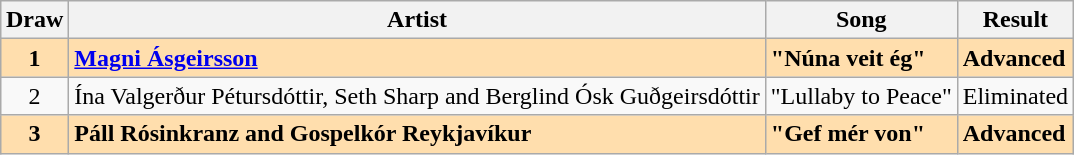<table class="sortable wikitable" style="margin: 1em auto 1em auto; text-align:center">
<tr>
<th>Draw</th>
<th>Artist</th>
<th>Song</th>
<th>Result</th>
</tr>
<tr style="font-weight:bold; background:navajowhite;">
<td>1</td>
<td align="left"><a href='#'>Magni Ásgeirsson</a></td>
<td align="left">"Núna veit ég"</td>
<td align="left">Advanced</td>
</tr>
<tr>
<td>2</td>
<td align="left">Ína Valgerður Pétursdóttir, Seth Sharp and Berglind Ósk Guðgeirsdóttir</td>
<td align="left">"Lullaby to Peace"</td>
<td align="left">Eliminated</td>
</tr>
<tr style="font-weight:bold; background:navajowhite;">
<td>3</td>
<td align="left">Páll Rósinkranz and Gospelkór Reykjavíkur</td>
<td align="left">"Gef mér von"</td>
<td align="left">Advanced</td>
</tr>
</table>
